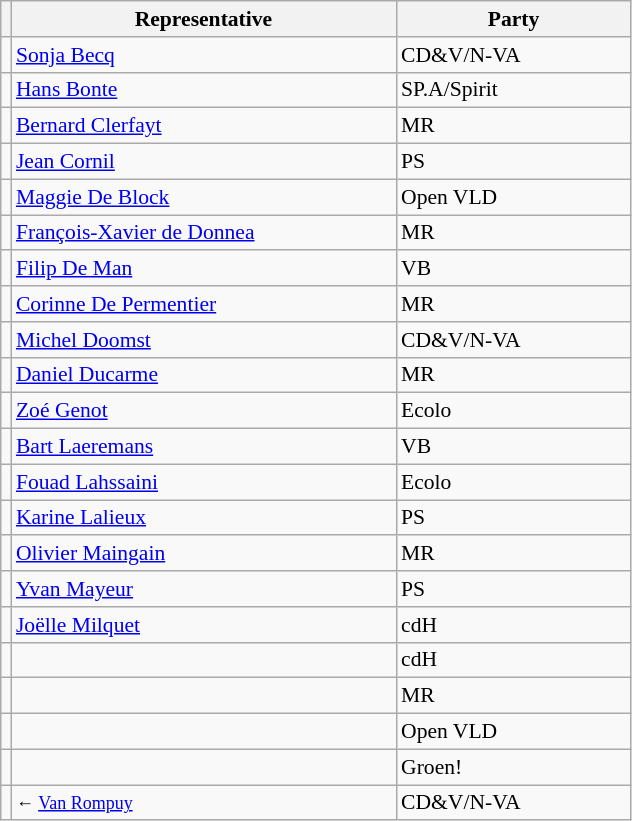<table class="sortable wikitable" style="text-align:left; font-size:90%">
<tr>
<th></th>
<th width="250">Representative</th>
<th width="150">Party</th>
</tr>
<tr>
<td></td>
<td align=left><a href='#'>Sonja Becq</a></td>
<td>CD&V/N-VA</td>
</tr>
<tr>
<td></td>
<td align=left><a href='#'>Hans Bonte</a></td>
<td>SP.A/Spirit</td>
</tr>
<tr>
<td></td>
<td align=left><a href='#'>Bernard Clerfayt</a></td>
<td>MR</td>
</tr>
<tr>
<td></td>
<td align=left><a href='#'>Jean Cornil</a></td>
<td>PS</td>
</tr>
<tr>
<td></td>
<td align=left><a href='#'>Maggie De Block</a></td>
<td>Open VLD</td>
</tr>
<tr>
<td></td>
<td align=left><a href='#'>François-Xavier de Donnea</a></td>
<td>MR</td>
</tr>
<tr>
<td></td>
<td align=left><a href='#'>Filip De Man</a></td>
<td>VB</td>
</tr>
<tr>
<td></td>
<td align=left><a href='#'>Corinne De Permentier</a></td>
<td>MR</td>
</tr>
<tr>
<td></td>
<td align=left><a href='#'>Michel Doomst</a></td>
<td>CD&V/N-VA</td>
</tr>
<tr>
<td></td>
<td align=left><a href='#'>Daniel Ducarme</a></td>
<td>MR</td>
</tr>
<tr>
<td></td>
<td align=left><a href='#'>Zoé Genot</a></td>
<td>Ecolo</td>
</tr>
<tr>
<td></td>
<td align=left><a href='#'>Bart Laeremans</a></td>
<td>VB</td>
</tr>
<tr>
<td></td>
<td align=left><a href='#'>Fouad Lahssaini</a></td>
<td>Ecolo</td>
</tr>
<tr>
<td></td>
<td align=left><a href='#'>Karine Lalieux</a></td>
<td>PS</td>
</tr>
<tr>
<td></td>
<td align=left><a href='#'>Olivier Maingain</a></td>
<td>MR</td>
</tr>
<tr>
<td></td>
<td align=left><a href='#'>Yvan Mayeur</a></td>
<td>PS</td>
</tr>
<tr>
<td></td>
<td align=left><a href='#'>Joëlle Milquet</a></td>
<td>cdH</td>
</tr>
<tr>
<td></td>
<td align=left></td>
<td>cdH</td>
</tr>
<tr>
<td></td>
<td align=left></td>
<td>MR</td>
</tr>
<tr>
<td></td>
<td align=left></td>
<td>Open VLD</td>
</tr>
<tr>
<td></td>
<td align=left></td>
<td>Groen!</td>
</tr>
<tr>
<td></td>
<td align=left> <small>← <a href='#'>Van Rompuy</a></small></td>
<td>CD&V/N-VA</td>
</tr>
</table>
